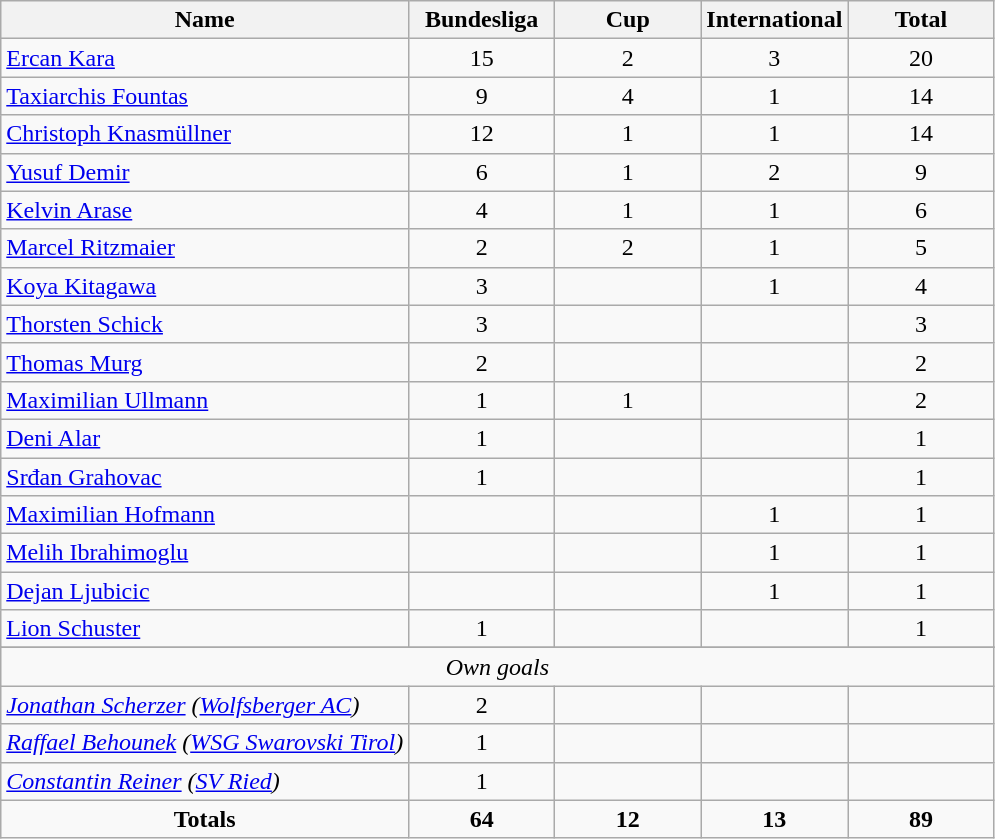<table class="wikitable sortable" style="text-align: center;">
<tr>
<th class="unsortable">Name</th>
<th width=90>Bundesliga</th>
<th width=90>Cup</th>
<th width=90>International</th>
<th width=90>Total</th>
</tr>
<tr>
<td align="left"> <a href='#'>Ercan Kara</a></td>
<td>15</td>
<td>2</td>
<td>3</td>
<td>20</td>
</tr>
<tr>
<td align="left"> <a href='#'>Taxiarchis Fountas</a></td>
<td>9</td>
<td>4</td>
<td>1</td>
<td>14</td>
</tr>
<tr>
<td align="left"> <a href='#'>Christoph Knasmüllner</a></td>
<td>12</td>
<td>1</td>
<td>1</td>
<td>14</td>
</tr>
<tr>
<td align="left"> <a href='#'>Yusuf Demir</a></td>
<td>6</td>
<td>1</td>
<td>2</td>
<td>9</td>
</tr>
<tr>
<td align="left"> <a href='#'>Kelvin Arase</a></td>
<td>4</td>
<td>1</td>
<td>1</td>
<td>6</td>
</tr>
<tr>
<td align="left"> <a href='#'>Marcel Ritzmaier</a></td>
<td>2</td>
<td>2</td>
<td>1</td>
<td>5</td>
</tr>
<tr>
<td align="left"> <a href='#'>Koya Kitagawa</a></td>
<td>3</td>
<td></td>
<td>1</td>
<td>4</td>
</tr>
<tr>
<td align="left"> <a href='#'>Thorsten Schick</a></td>
<td>3</td>
<td></td>
<td></td>
<td>3</td>
</tr>
<tr>
<td align="left"> <a href='#'>Thomas Murg</a></td>
<td>2</td>
<td></td>
<td></td>
<td>2</td>
</tr>
<tr>
<td align="left"> <a href='#'>Maximilian Ullmann</a></td>
<td>1</td>
<td>1</td>
<td></td>
<td>2</td>
</tr>
<tr>
<td align="left"> <a href='#'>Deni Alar</a></td>
<td>1</td>
<td></td>
<td></td>
<td>1</td>
</tr>
<tr>
<td align="left"> <a href='#'>Srđan Grahovac</a></td>
<td>1</td>
<td></td>
<td></td>
<td>1</td>
</tr>
<tr>
<td align="left"> <a href='#'>Maximilian Hofmann</a></td>
<td></td>
<td></td>
<td>1</td>
<td>1</td>
</tr>
<tr>
<td align="left"> <a href='#'>Melih Ibrahimoglu</a></td>
<td></td>
<td></td>
<td>1</td>
<td>1</td>
</tr>
<tr>
<td align="left"> <a href='#'>Dejan Ljubicic</a></td>
<td></td>
<td></td>
<td>1</td>
<td>1</td>
</tr>
<tr>
<td align="left"> <a href='#'>Lion Schuster</a></td>
<td>1</td>
<td></td>
<td></td>
<td>1</td>
</tr>
<tr>
</tr>
<tr class="sortbottom">
<td colspan="5"><em>Own goals</em></td>
</tr>
<tr class="sortbottom">
<td align="left"> <em><a href='#'>Jonathan Scherzer</a> (<a href='#'>Wolfsberger AC</a>)</em></td>
<td>2</td>
<td></td>
<td></td>
<td></td>
</tr>
<tr class="sortbottom">
<td align="left"> <em><a href='#'>Raffael Behounek</a> (<a href='#'>WSG Swarovski Tirol</a>)</em></td>
<td>1</td>
<td></td>
<td></td>
<td></td>
</tr>
<tr class="sortbottom">
<td align="left"> <em><a href='#'>Constantin Reiner</a> (<a href='#'>SV Ried</a>)</em></td>
<td>1</td>
<td></td>
<td></td>
<td></td>
</tr>
<tr class="sortbottom">
<td><strong>Totals</strong></td>
<td><strong>64</strong></td>
<td><strong>12</strong></td>
<td><strong>13</strong></td>
<td><strong>89</strong></td>
</tr>
</table>
